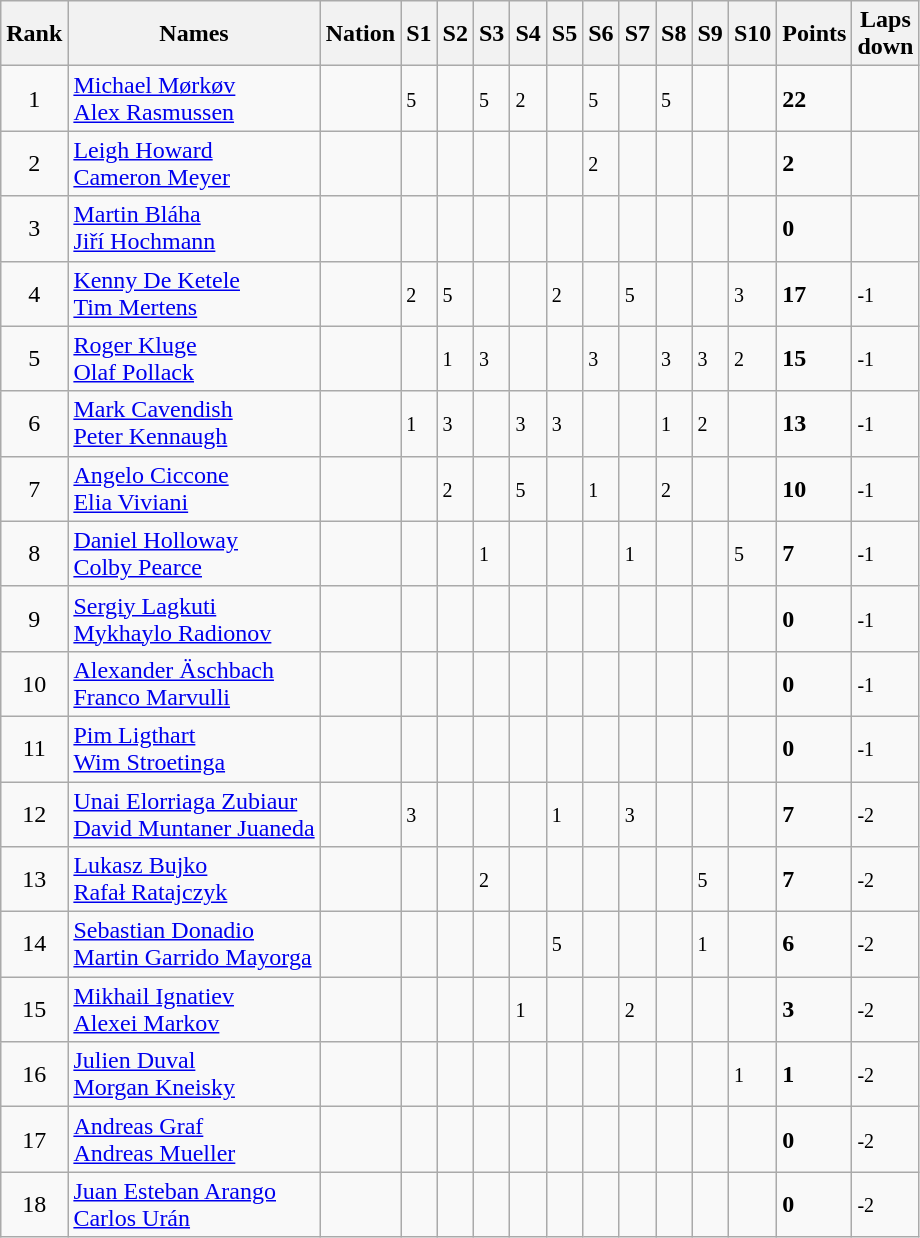<table class=wikitable sortable style=text-align:center>
<tr>
<th>Rank</th>
<th>Names</th>
<th>Nation</th>
<th>S1</th>
<th>S2</th>
<th>S3</th>
<th>S4</th>
<th>S5</th>
<th>S6</th>
<th>S7</th>
<th>S8</th>
<th>S9</th>
<th>S10</th>
<th>Points</th>
<th>Laps<br>down</th>
</tr>
<tr>
<td>1</td>
<td align=left><a href='#'>Michael Mørkøv</a><br><a href='#'>Alex Rasmussen</a></td>
<td align=left></td>
<td align=left><small>5</small></td>
<td align=left><small></small></td>
<td align=left><small>5</small></td>
<td align=left><small>2</small></td>
<td align=left><small></small></td>
<td align=left><small>5</small></td>
<td align=left><small></small></td>
<td align=left><small>5</small></td>
<td align=left><small></small></td>
<td align=left><small></small></td>
<td align=left><strong>22</strong></td>
<td align=left><small></small></td>
</tr>
<tr>
<td>2</td>
<td align=left><a href='#'>Leigh Howard</a><br><a href='#'>Cameron Meyer</a></td>
<td align=left></td>
<td align=left><small></small></td>
<td align=left><small></small></td>
<td align=left><small></small></td>
<td align=left><small></small></td>
<td align=left><small></small></td>
<td align=left><small>2</small></td>
<td align=left><small></small></td>
<td align=left><small></small></td>
<td align=left><small></small></td>
<td align=left><small></small></td>
<td align=left><strong>2</strong></td>
<td align=left><small></small></td>
</tr>
<tr>
<td>3</td>
<td align=left><a href='#'>Martin Bláha</a><br><a href='#'>Jiří Hochmann</a></td>
<td align=left></td>
<td align=left><small></small></td>
<td align=left><small></small></td>
<td align=left><small></small></td>
<td align=left><small></small></td>
<td align=left><small></small></td>
<td align=left><small></small></td>
<td align=left><small></small></td>
<td align=left><small></small></td>
<td align=left><small></small></td>
<td align=left><small></small></td>
<td align=left><strong>0</strong></td>
<td align=left><small></small></td>
</tr>
<tr>
<td>4</td>
<td align=left><a href='#'>Kenny De Ketele</a><br><a href='#'>Tim Mertens</a></td>
<td align=left></td>
<td align=left><small>2</small></td>
<td align=left><small>5</small></td>
<td align=left><small></small></td>
<td align=left><small></small></td>
<td align=left><small>2</small></td>
<td align=left><small></small></td>
<td align=left><small>5</small></td>
<td align=left><small></small></td>
<td align=left><small></small></td>
<td align=left><small>3</small></td>
<td align=left><strong>17</strong></td>
<td align=left><small>-1</small></td>
</tr>
<tr>
<td>5</td>
<td align=left><a href='#'>Roger Kluge</a><br><a href='#'>Olaf Pollack</a></td>
<td align=left></td>
<td align=left><small></small></td>
<td align=left><small>1</small></td>
<td align=left><small>3</small></td>
<td align=left><small></small></td>
<td align=left><small></small></td>
<td align=left><small>3</small></td>
<td align=left><small></small></td>
<td align=left><small>3</small></td>
<td align=left><small>3</small></td>
<td align=left><small>2</small></td>
<td align=left><strong>15</strong></td>
<td align=left><small>-1</small></td>
</tr>
<tr>
<td>6</td>
<td align=left><a href='#'>Mark Cavendish</a><br><a href='#'>Peter Kennaugh</a></td>
<td align=left></td>
<td align=left><small>1</small></td>
<td align=left><small>3</small></td>
<td align=left><small></small></td>
<td align=left><small>3</small></td>
<td align=left><small>3</small></td>
<td align=left><small></small></td>
<td align=left><small></small></td>
<td align=left><small>1</small></td>
<td align=left><small>2</small></td>
<td align=left><small></small></td>
<td align=left><strong>13</strong></td>
<td align=left><small>-1</small></td>
</tr>
<tr>
<td>7</td>
<td align=left><a href='#'>Angelo Ciccone</a><br><a href='#'>Elia Viviani</a></td>
<td align=left></td>
<td align=left><small></small></td>
<td align=left><small>2</small></td>
<td align=left><small></small></td>
<td align=left><small>5</small></td>
<td align=left><small></small></td>
<td align=left><small>1</small></td>
<td align=left><small></small></td>
<td align=left><small>2</small></td>
<td align=left><small></small></td>
<td align=left><small></small></td>
<td align=left><strong>10</strong></td>
<td align=left><small>-1</small></td>
</tr>
<tr>
<td>8</td>
<td align=left><a href='#'>Daniel Holloway</a><br><a href='#'>Colby Pearce</a></td>
<td align=left></td>
<td align=left><small></small></td>
<td align=left><small></small></td>
<td align=left><small>1</small></td>
<td align=left><small></small></td>
<td align=left><small></small></td>
<td align=left><small></small></td>
<td align=left><small>1</small></td>
<td align=left><small></small></td>
<td align=left><small></small></td>
<td align=left><small>5</small></td>
<td align=left><strong>7</strong></td>
<td align=left><small>-1</small></td>
</tr>
<tr>
<td>9</td>
<td align=left><a href='#'>Sergiy Lagkuti</a><br><a href='#'>Mykhaylo Radionov</a></td>
<td align=left></td>
<td align=left><small></small></td>
<td align=left><small></small></td>
<td align=left><small></small></td>
<td align=left><small></small></td>
<td align=left><small></small></td>
<td align=left><small></small></td>
<td align=left><small></small></td>
<td align=left><small></small></td>
<td align=left><small></small></td>
<td align=left><small></small></td>
<td align=left><strong>0</strong></td>
<td align=left><small>-1</small></td>
</tr>
<tr>
<td>10</td>
<td align=left><a href='#'>Alexander Äschbach</a><br><a href='#'>Franco Marvulli</a></td>
<td align=left></td>
<td align=left><small></small></td>
<td align=left><small></small></td>
<td align=left><small></small></td>
<td align=left><small></small></td>
<td align=left><small></small></td>
<td align=left><small></small></td>
<td align=left><small></small></td>
<td align=left><small></small></td>
<td align=left><small></small></td>
<td align=left><small></small></td>
<td align=left><strong>0</strong></td>
<td align=left><small>-1</small></td>
</tr>
<tr>
<td>11</td>
<td align=left><a href='#'>Pim Ligthart</a><br><a href='#'>Wim Stroetinga</a></td>
<td align=left></td>
<td align=left><small></small></td>
<td align=left><small></small></td>
<td align=left><small></small></td>
<td align=left><small></small></td>
<td align=left><small></small></td>
<td align=left><small></small></td>
<td align=left><small></small></td>
<td align=left><small></small></td>
<td align=left><small></small></td>
<td align=left><small></small></td>
<td align=left><strong>0</strong></td>
<td align=left><small>-1</small></td>
</tr>
<tr>
<td>12</td>
<td align=left><a href='#'>Unai Elorriaga Zubiaur</a><br><a href='#'>David Muntaner Juaneda</a></td>
<td align=left></td>
<td align=left><small>3</small></td>
<td align=left><small></small></td>
<td align=left><small></small></td>
<td align=left><small></small></td>
<td align=left><small>1</small></td>
<td align=left><small></small></td>
<td align=left><small>3</small></td>
<td align=left><small></small></td>
<td align=left><small></small></td>
<td align=left><small></small></td>
<td align=left><strong>7</strong></td>
<td align=left><small>-2</small></td>
</tr>
<tr>
<td>13</td>
<td align=left><a href='#'>Lukasz Bujko</a><br><a href='#'>Rafał Ratajczyk</a></td>
<td align=left></td>
<td align=left><small></small></td>
<td align=left><small></small></td>
<td align=left><small>2</small></td>
<td align=left><small></small></td>
<td align=left><small></small></td>
<td align=left><small></small></td>
<td align=left><small></small></td>
<td align=left><small></small></td>
<td align=left><small>5</small></td>
<td align=left><small></small></td>
<td align=left><strong>7</strong></td>
<td align=left><small>-2</small></td>
</tr>
<tr>
<td>14</td>
<td align=left><a href='#'>Sebastian Donadio</a><br><a href='#'>Martin Garrido Mayorga</a></td>
<td align=left></td>
<td align=left><small></small></td>
<td align=left><small></small></td>
<td align=left><small></small></td>
<td align=left><small></small></td>
<td align=left><small>5</small></td>
<td align=left><small></small></td>
<td align=left><small></small></td>
<td align=left><small></small></td>
<td align=left><small>1</small></td>
<td align=left><small></small></td>
<td align=left><strong>6</strong></td>
<td align=left><small>-2</small></td>
</tr>
<tr>
<td>15</td>
<td align=left><a href='#'>Mikhail Ignatiev</a><br><a href='#'>Alexei Markov</a></td>
<td align=left></td>
<td align=left><small></small></td>
<td align=left><small></small></td>
<td align=left><small></small></td>
<td align=left><small>1</small></td>
<td align=left><small></small></td>
<td align=left><small></small></td>
<td align=left><small>2</small></td>
<td align=left><small></small></td>
<td align=left><small></small></td>
<td align=left><small></small></td>
<td align=left><strong>3</strong></td>
<td align=left><small>-2</small></td>
</tr>
<tr>
<td>16</td>
<td align=left><a href='#'>Julien Duval</a><br><a href='#'>Morgan Kneisky</a></td>
<td align=left></td>
<td align=left><small></small></td>
<td align=left><small></small></td>
<td align=left><small></small></td>
<td align=left><small></small></td>
<td align=left><small></small></td>
<td align=left><small></small></td>
<td align=left><small></small></td>
<td align=left><small></small></td>
<td align=left><small></small></td>
<td align=left><small>1</small></td>
<td align=left><strong>1</strong></td>
<td align=left><small>-2</small></td>
</tr>
<tr>
<td>17</td>
<td align=left><a href='#'>Andreas Graf</a><br><a href='#'>Andreas Mueller</a></td>
<td align=left></td>
<td align=left><small></small></td>
<td align=left><small></small></td>
<td align=left><small></small></td>
<td align=left><small></small></td>
<td align=left><small></small></td>
<td align=left><small></small></td>
<td align=left><small></small></td>
<td align=left><small></small></td>
<td align=left><small></small></td>
<td align=left><small></small></td>
<td align=left><strong>0</strong></td>
<td align=left><small>-2</small></td>
</tr>
<tr>
<td>18</td>
<td align=left><a href='#'>Juan Esteban Arango</a><br><a href='#'>Carlos Urán</a></td>
<td align=left></td>
<td align=left><small></small></td>
<td align=left><small></small></td>
<td align=left><small></small></td>
<td align=left><small></small></td>
<td align=left><small></small></td>
<td align=left><small></small></td>
<td align=left><small></small></td>
<td align=left><small></small></td>
<td align=left><small></small></td>
<td align=left><small></small></td>
<td align=left><strong>0</strong></td>
<td align=left><small>-2</small></td>
</tr>
</table>
